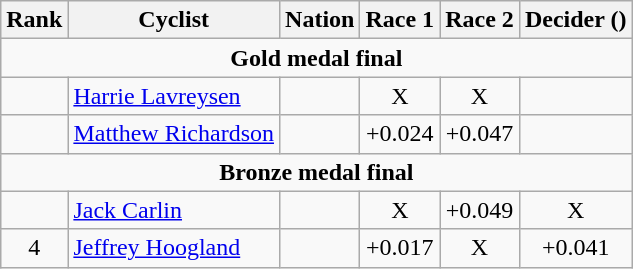<table class="wikitable" style="text-align:center">
<tr>
<th>Rank</th>
<th>Cyclist</th>
<th>Nation</th>
<th>Race 1</th>
<th>Race 2</th>
<th>Decider ()</th>
</tr>
<tr>
<td colspan=6><strong>Gold medal final</strong></td>
</tr>
<tr>
<td></td>
<td align=left><a href='#'>Harrie Lavreysen</a></td>
<td align=left></td>
<td>X</td>
<td>X</td>
<td></td>
</tr>
<tr>
<td></td>
<td align=left><a href='#'>Matthew Richardson</a></td>
<td align=left></td>
<td>+0.024</td>
<td>+0.047</td>
<td></td>
</tr>
<tr>
<td colspan=6><strong>Bronze medal final</strong></td>
</tr>
<tr>
<td></td>
<td align=left><a href='#'>Jack Carlin</a></td>
<td align=left></td>
<td>X</td>
<td>+0.049</td>
<td>X</td>
</tr>
<tr>
<td>4</td>
<td align=left><a href='#'>Jeffrey Hoogland</a></td>
<td align=left></td>
<td>+0.017</td>
<td>X</td>
<td>+0.041</td>
</tr>
</table>
